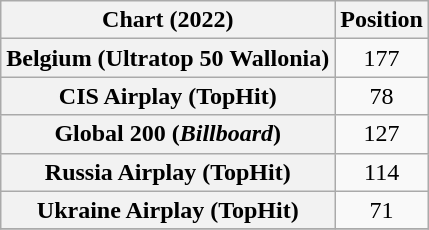<table class="wikitable sortable plainrowheaders" style="text-align:center">
<tr>
<th>Chart (2022)</th>
<th>Position</th>
</tr>
<tr>
<th scope="row">Belgium (Ultratop 50 Wallonia)</th>
<td>177</td>
</tr>
<tr>
<th scope="row">CIS Airplay (TopHit)</th>
<td>78</td>
</tr>
<tr>
<th scope="row">Global 200 (<em>Billboard</em>)</th>
<td>127</td>
</tr>
<tr>
<th scope="row">Russia Airplay (TopHit)</th>
<td>114</td>
</tr>
<tr>
<th scope="row">Ukraine Airplay (TopHit)</th>
<td>71</td>
</tr>
<tr>
</tr>
</table>
